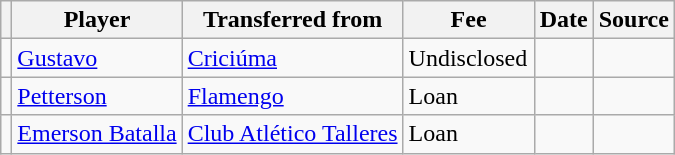<table class="wikitable plainrowheaders sortable">
<tr>
<th></th>
<th scope="col">Player</th>
<th>Transferred from</th>
<th style="width: 80px;">Fee</th>
<th scope="col">Date</th>
<th scope="col">Source</th>
</tr>
<tr>
<td align="center"></td>
<td> <a href='#'>Gustavo</a></td>
<td> <a href='#'>Criciúma</a></td>
<td>Undisclosed</td>
<td></td>
<td></td>
</tr>
<tr>
<td align="center"></td>
<td> <a href='#'>Petterson</a></td>
<td> <a href='#'>Flamengo</a></td>
<td>Loan</td>
<td></td>
<td></td>
</tr>
<tr>
<td align="center"></td>
<td> <a href='#'>Emerson Batalla</a></td>
<td> <a href='#'>Club Atlético Talleres</a></td>
<td>Loan</td>
<td></td>
<td></td>
</tr>
</table>
